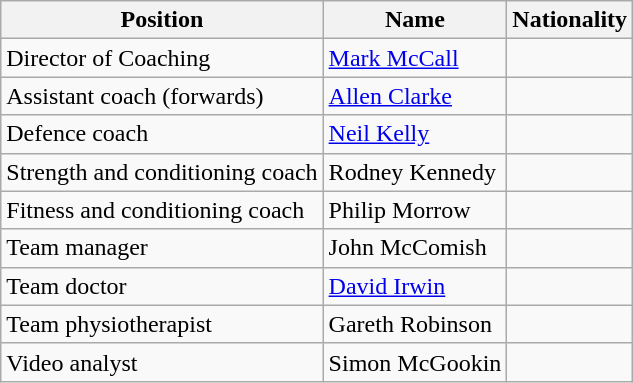<table class="wikitable">
<tr>
<th>Position</th>
<th>Name</th>
<th>Nationality</th>
</tr>
<tr>
<td>Director of Coaching</td>
<td><a href='#'>Mark McCall</a></td>
<td></td>
</tr>
<tr>
<td>Assistant coach (forwards)</td>
<td><a href='#'>Allen Clarke</a></td>
<td></td>
</tr>
<tr>
<td>Defence coach</td>
<td><a href='#'>Neil Kelly</a></td>
<td></td>
</tr>
<tr>
<td>Strength and conditioning coach</td>
<td>Rodney Kennedy</td>
<td></td>
</tr>
<tr>
<td>Fitness and conditioning coach</td>
<td>Philip Morrow</td>
<td></td>
</tr>
<tr>
<td>Team manager</td>
<td>John McComish</td>
<td></td>
</tr>
<tr>
<td>Team doctor</td>
<td><a href='#'>David Irwin</a></td>
<td></td>
</tr>
<tr>
<td>Team physiotherapist</td>
<td>Gareth Robinson</td>
<td></td>
</tr>
<tr>
<td>Video analyst</td>
<td>Simon McGookin</td>
<td></td>
</tr>
</table>
